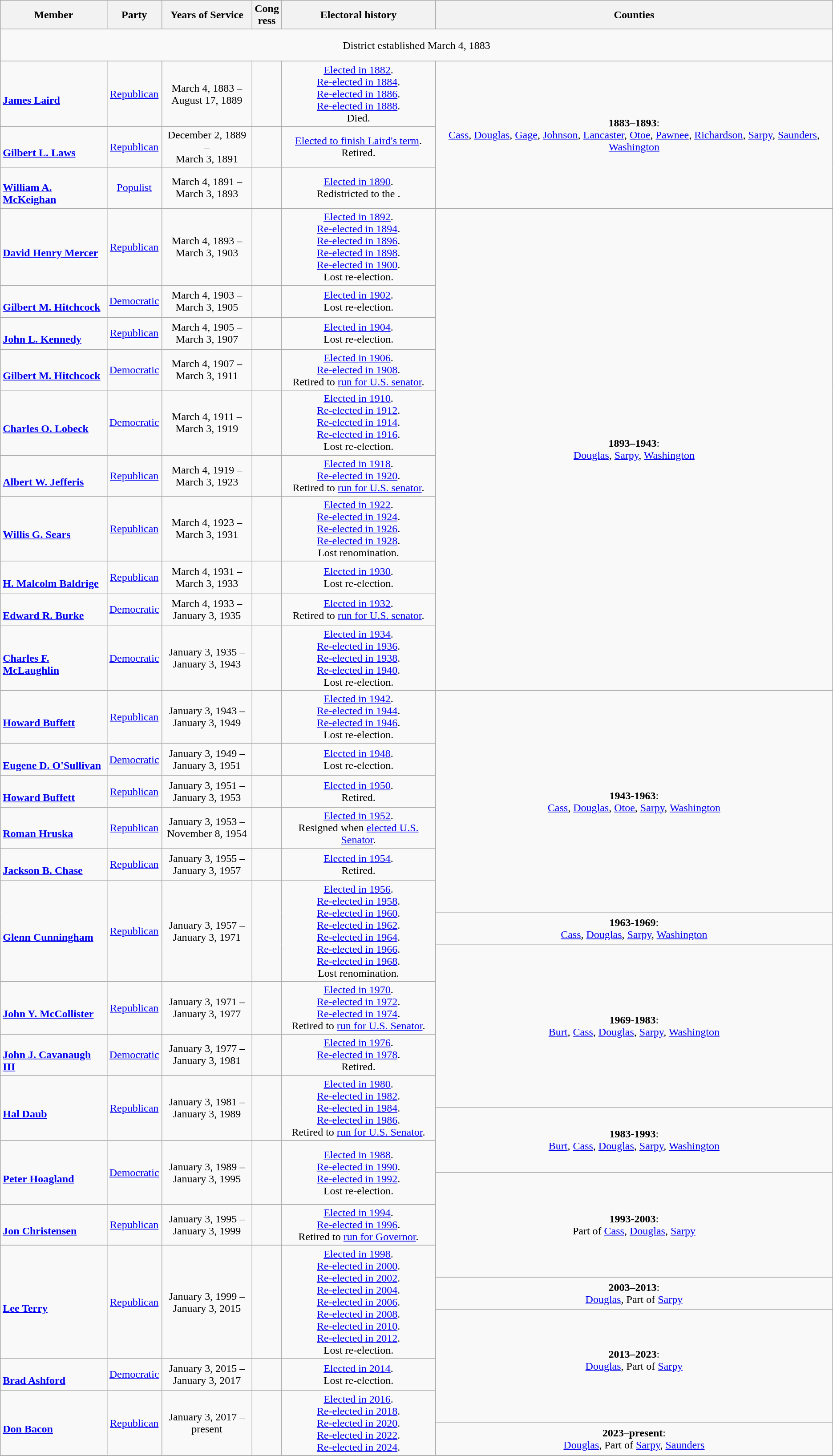<table class="wikitable" style="text-align:center">
<tr>
<th>Member</th>
<th>Party</th>
<th>Years of Service</th>
<th>Cong<br>ress</th>
<th>Electoral history</th>
<th>Counties</th>
</tr>
<tr style="height:3em">
<td colspan=6>District established March 4, 1883</td>
</tr>
<tr style="height:3em">
<td align=left><br><strong><a href='#'>James Laird</a></strong><br></td>
<td><a href='#'>Republican</a></td>
<td>March 4, 1883 –<br>August 17, 1889</td>
<td></td>
<td><a href='#'>Elected in 1882</a>.<br><a href='#'>Re-elected in 1884</a>.<br><a href='#'>Re-elected in 1886</a>.<br><a href='#'>Re-elected in 1888</a>.<br>Died.</td>
<td rowspan=3><strong>1883–1893</strong>:<br><a href='#'>Cass</a>, <a href='#'>Douglas</a>, <a href='#'>Gage</a>, <a href='#'>Johnson</a>, <a href='#'>Lancaster</a>, <a href='#'>Otoe</a>, <a href='#'>Pawnee</a>, <a href='#'>Richardson</a>, <a href='#'>Sarpy</a>, <a href='#'>Saunders</a>, <a href='#'>Washington</a></td>
</tr>
<tr style="height:3em">
<td align=left><br><strong><a href='#'>Gilbert L. Laws</a></strong><br></td>
<td><a href='#'>Republican</a></td>
<td>December 2, 1889 –<br>March 3, 1891</td>
<td></td>
<td><a href='#'>Elected to finish Laird's term</a>.<br>Retired.</td>
</tr>
<tr style="height:3em">
<td align=left><br><strong><a href='#'>William A. McKeighan</a></strong><br></td>
<td><a href='#'>Populist</a></td>
<td>March 4, 1891 –<br>March 3, 1893</td>
<td></td>
<td><a href='#'>Elected in 1890</a>.<br>Redistricted to the .</td>
</tr>
<tr style="height:3em">
<td align=left><br><strong><a href='#'>David Henry Mercer</a></strong><br></td>
<td><a href='#'>Republican</a></td>
<td>March 4, 1893 –<br>March 3, 1903</td>
<td></td>
<td><a href='#'>Elected in 1892</a>.<br><a href='#'>Re-elected in 1894</a>.<br><a href='#'>Re-elected in 1896</a>.<br><a href='#'>Re-elected in 1898</a>.<br><a href='#'>Re-elected in 1900</a>.<br>Lost re-election.</td>
<td rowspan="10"><strong>1893–1943</strong>:<br><a href='#'>Douglas</a>, <a href='#'>Sarpy</a>, <a href='#'>Washington</a></td>
</tr>
<tr style="height:3em">
<td align=left><br><strong><a href='#'>Gilbert M. Hitchcock</a></strong><br></td>
<td><a href='#'>Democratic</a></td>
<td>March 4, 1903 –<br>March 3, 1905</td>
<td></td>
<td><a href='#'>Elected in 1902</a>.<br>Lost re-election.</td>
</tr>
<tr style="height:3em">
<td align=left><br><strong><a href='#'>John L. Kennedy</a></strong><br></td>
<td><a href='#'>Republican</a></td>
<td>March 4, 1905 –<br>March 3, 1907</td>
<td></td>
<td><a href='#'>Elected in 1904</a>.<br>Lost re-election.</td>
</tr>
<tr style="height:3em">
<td align=left><br><strong><a href='#'>Gilbert M. Hitchcock</a></strong><br></td>
<td><a href='#'>Democratic</a></td>
<td>March 4, 1907 –<br>March 3, 1911</td>
<td></td>
<td><a href='#'>Elected in 1906</a>.<br><a href='#'>Re-elected in 1908</a>.<br>Retired to <a href='#'>run for U.S. senator</a>.</td>
</tr>
<tr style="height:3em">
<td align=left><br><strong><a href='#'>Charles O. Lobeck</a></strong><br></td>
<td><a href='#'>Democratic</a></td>
<td nowrap>March 4, 1911 –<br>March 3, 1919</td>
<td></td>
<td><a href='#'>Elected in 1910</a>.<br><a href='#'>Re-elected in 1912</a>.<br><a href='#'>Re-elected in 1914</a>.<br><a href='#'>Re-elected in 1916</a>.<br>Lost re-election.</td>
</tr>
<tr style="height:3em">
<td align=left><br><strong><a href='#'>Albert W. Jefferis</a></strong><br></td>
<td><a href='#'>Republican</a></td>
<td>March 4, 1919 –<br>March 3, 1923</td>
<td></td>
<td><a href='#'>Elected in 1918</a>.<br><a href='#'>Re-elected in 1920</a>.<br>Retired to <a href='#'>run for U.S. senator</a>.</td>
</tr>
<tr style="height:3em">
<td align=left><br><strong><a href='#'>Willis G. Sears</a></strong><br></td>
<td><a href='#'>Republican</a></td>
<td>March 4, 1923 –<br>March 3, 1931</td>
<td></td>
<td><a href='#'>Elected in 1922</a>.<br><a href='#'>Re-elected in 1924</a>.<br><a href='#'>Re-elected in 1926</a>.<br><a href='#'>Re-elected in 1928</a>.<br>Lost renomination.</td>
</tr>
<tr style="height:3em">
<td align=left><br><strong><a href='#'>H. Malcolm Baldrige</a></strong><br></td>
<td><a href='#'>Republican</a></td>
<td>March 4, 1931 –<br>March 3, 1933</td>
<td></td>
<td><a href='#'>Elected in 1930</a>.<br>Lost re-election.</td>
</tr>
<tr style="height:3em">
<td align=left><br><strong><a href='#'>Edward R. Burke</a></strong><br></td>
<td><a href='#'>Democratic</a></td>
<td>March 4, 1933 –<br>January 3, 1935</td>
<td></td>
<td><a href='#'>Elected in 1932</a>.<br>Retired to <a href='#'>run for U.S. senator</a>.</td>
</tr>
<tr style="height:3em">
<td align=left><br><strong><a href='#'>Charles F. McLaughlin</a></strong><br></td>
<td><a href='#'>Democratic</a></td>
<td>January 3, 1935 –<br>January 3, 1943</td>
<td></td>
<td><a href='#'>Elected in 1934</a>.<br><a href='#'>Re-elected in 1936</a>.<br><a href='#'>Re-elected in 1938</a>.<br><a href='#'>Re-elected in 1940</a>.<br>Lost re-election.</td>
</tr>
<tr style="height:3em">
<td align=left><br><strong><a href='#'>Howard Buffett</a></strong><br></td>
<td><a href='#'>Republican</a></td>
<td>January 3, 1943 –<br>January 3, 1949</td>
<td></td>
<td><a href='#'>Elected in 1942</a>.<br><a href='#'>Re-elected in 1944</a>.<br><a href='#'>Re-elected in 1946</a>.<br>Lost re-election.</td>
<td rowspan=6><strong>1943-1963</strong>:<br><a href='#'>Cass</a>, <a href='#'>Douglas</a>, <a href='#'>Otoe</a>, <a href='#'>Sarpy</a>, <a href='#'>Washington</a></td>
</tr>
<tr style="height:3em">
<td align=left><br><strong><a href='#'>Eugene D. O'Sullivan</a></strong><br></td>
<td><a href='#'>Democratic</a></td>
<td>January 3, 1949 –<br>January 3, 1951</td>
<td></td>
<td><a href='#'>Elected in 1948</a>.<br>Lost re-election.</td>
</tr>
<tr style="height:3em">
<td align=left><br><strong><a href='#'>Howard Buffett</a></strong><br></td>
<td><a href='#'>Republican</a></td>
<td>January 3, 1951 –<br>January 3, 1953</td>
<td></td>
<td><a href='#'>Elected in 1950</a>.<br>Retired.</td>
</tr>
<tr style="height:3em">
<td align=left><br><strong><a href='#'>Roman Hruska</a></strong><br></td>
<td><a href='#'>Republican</a></td>
<td>January 3, 1953 –<br>November 8, 1954</td>
<td></td>
<td><a href='#'>Elected in 1952</a>.<br>Resigned when <a href='#'>elected U.S. Senator</a>.</td>
</tr>
<tr style="height:3em">
<td align=left><br><strong><a href='#'>Jackson B. Chase</a></strong><br></td>
<td><a href='#'>Republican</a></td>
<td>January 3, 1955 –<br>January 3, 1957</td>
<td></td>
<td><a href='#'>Elected in 1954</a>.<br>Retired.</td>
</tr>
<tr style="height:3em">
<td rowspan=3 align=left><br><strong><a href='#'>Glenn Cunningham</a></strong><br></td>
<td rowspan=3 ><a href='#'>Republican</a></td>
<td rowspan=3 nowrap>January 3, 1957 –<br>January 3, 1971</td>
<td rowspan=3></td>
<td rowspan=3><a href='#'>Elected in 1956</a>.<br><a href='#'>Re-elected in 1958</a>.<br><a href='#'>Re-elected in 1960</a>.<br><a href='#'>Re-elected in 1962</a>.<br><a href='#'>Re-elected in 1964</a>.<br><a href='#'>Re-elected in 1966</a>.<br><a href='#'>Re-elected in 1968</a>.<br>Lost renomination.</td>
</tr>
<tr style="height:3em">
<td><strong>1963-1969</strong>:<br><a href='#'>Cass</a>, <a href='#'>Douglas</a>, <a href='#'>Sarpy</a>, <a href='#'>Washington</a></td>
</tr>
<tr style="height:3em">
<td rowspan=4><strong>1969-1983</strong>:<br><a href='#'>Burt</a>, <a href='#'>Cass</a>, <a href='#'>Douglas</a>, <a href='#'>Sarpy</a>, <a href='#'>Washington</a></td>
</tr>
<tr style="height:3em">
<td align=left><br><strong><a href='#'>John Y. McCollister</a></strong><br></td>
<td><a href='#'>Republican</a></td>
<td nowrap>January 3, 1971 –<br>January 3, 1977</td>
<td></td>
<td><a href='#'>Elected in 1970</a>.<br><a href='#'>Re-elected in 1972</a>.<br><a href='#'>Re-elected in 1974</a>.<br>Retired to <a href='#'>run for U.S. Senator</a>.</td>
</tr>
<tr style="height:3em">
<td align=left><br><strong><a href='#'>John J. Cavanaugh III</a></strong><br></td>
<td><a href='#'>Democratic</a></td>
<td>January 3, 1977 –<br>January 3, 1981</td>
<td></td>
<td><a href='#'>Elected in 1976</a>.<br><a href='#'>Re-elected in 1978</a>.<br>Retired.</td>
</tr>
<tr style="height:3em">
<td rowspan=2 align=left><br><strong><a href='#'>Hal Daub</a></strong><br></td>
<td rowspan=2 ><a href='#'>Republican</a></td>
<td rowspan=2 nowrap>January 3, 1981 –<br>January 3, 1989</td>
<td rowspan=2></td>
<td rowspan=2><a href='#'>Elected in 1980</a>.<br><a href='#'>Re-elected in 1982</a>.<br><a href='#'>Re-elected in 1984</a>.<br><a href='#'>Re-elected in 1986</a>.<br>Retired to <a href='#'>run for U.S. Senator</a>.</td>
</tr>
<tr style="height:3em">
<td rowspan=2><strong>1983-1993</strong>:<br><a href='#'>Burt</a>, <a href='#'>Cass</a>, <a href='#'>Douglas</a>, <a href='#'>Sarpy</a>, <a href='#'>Washington</a></td>
</tr>
<tr style="height:3em">
<td rowspan=2 align=left><br><strong><a href='#'>Peter Hoagland</a></strong><br></td>
<td rowspan=2 ><a href='#'>Democratic</a></td>
<td rowspan=2>January 3, 1989 –<br>January 3, 1995</td>
<td rowspan=2></td>
<td rowspan=2><a href='#'>Elected in 1988</a>.<br><a href='#'>Re-elected in 1990</a>.<br><a href='#'>Re-elected in 1992</a>.<br>Lost re-election.</td>
</tr>
<tr style="height:3em">
<td rowspan=3><strong>1993-2003</strong>:<br>Part of <a href='#'>Cass</a>, <a href='#'>Douglas</a>, <a href='#'>Sarpy</a></td>
</tr>
<tr style="height:3em">
<td align=left><br><strong><a href='#'>Jon Christensen</a></strong><br></td>
<td><a href='#'>Republican</a></td>
<td>January 3, 1995 –<br>January 3, 1999</td>
<td></td>
<td><a href='#'>Elected in 1994</a>.<br><a href='#'>Re-elected in 1996</a>.<br>Retired to <a href='#'>run for Governor</a>.</td>
</tr>
<tr style="height:3em">
<td rowspan=3 align=left><br><strong><a href='#'>Lee Terry</a></strong><br></td>
<td rowspan=3 ><a href='#'>Republican</a></td>
<td rowspan=3 nowrap>January 3, 1999 –<br>January 3, 2015</td>
<td rowspan=3></td>
<td rowspan=3><a href='#'>Elected in 1998</a>.<br><a href='#'>Re-elected in 2000</a>.<br><a href='#'>Re-elected in 2002</a>.<br><a href='#'>Re-elected in 2004</a>.<br><a href='#'>Re-elected in 2006</a>.<br><a href='#'>Re-elected in 2008</a>.<br><a href='#'>Re-elected in 2010</a>.<br><a href='#'>Re-elected in 2012</a>.<br>Lost re-election.</td>
</tr>
<tr style="height:3em">
<td><strong>2003–2013</strong>:<br><a href='#'>Douglas</a>, Part of <a href='#'>Sarpy</a><br></td>
</tr>
<tr style="height:3em">
<td rowspan=3><strong>2013–2023</strong>:<br><a href='#'>Douglas</a>, Part of <a href='#'>Sarpy</a><br><br></td>
</tr>
<tr style="height:3em">
<td align=left><br><strong><a href='#'>Brad Ashford</a></strong><br></td>
<td><a href='#'>Democratic</a></td>
<td>January 3, 2015 –<br>January 3, 2017</td>
<td></td>
<td><a href='#'>Elected in 2014</a>.<br>Lost re-election.</td>
</tr>
<tr style="height:3em">
<td rowspan=2 align=left><br><strong><a href='#'>Don Bacon</a></strong><br></td>
<td rowspan=2 ><a href='#'>Republican</a></td>
<td rowspan=2 nowrap>January 3, 2017 –<br>present</td>
<td rowspan=2></td>
<td rowspan=2><a href='#'>Elected in 2016</a>.<br><a href='#'>Re-elected in 2018</a>.<br><a href='#'>Re-elected in 2020</a>.<br><a href='#'>Re-elected in 2022</a>.<br><a href='#'>Re-elected in 2024</a>.</td>
</tr>
<tr style="height:3em">
<td><strong>2023–present</strong>:<br><a href='#'>Douglas</a>, Part of <a href='#'>Sarpy</a>, <a href='#'>Saunders</a><br></td>
</tr>
<tr>
</tr>
</table>
